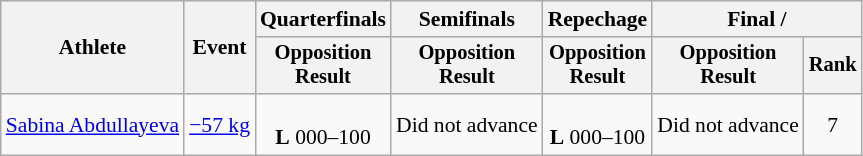<table class="wikitable" style="font-size:90%">
<tr>
<th rowspan="2">Athlete</th>
<th rowspan="2">Event</th>
<th>Quarterfinals</th>
<th>Semifinals</th>
<th>Repechage</th>
<th colspan=2>Final / </th>
</tr>
<tr style="font-size:95%">
<th>Opposition<br>Result</th>
<th>Opposition<br>Result</th>
<th>Opposition<br>Result</th>
<th>Opposition<br>Result</th>
<th>Rank</th>
</tr>
<tr align=center>
<td align=left><a href='#'>Sabina Abdullayeva</a></td>
<td align=left><a href='#'>−57 kg</a></td>
<td align="center"> <br> <strong>L</strong> 000–100</td>
<td colspan=1>Did not advance</td>
<td align="center"> <br> <strong>L</strong> 000–100</td>
<td colspan=1>Did not advance</td>
<td>7</td>
</tr>
</table>
